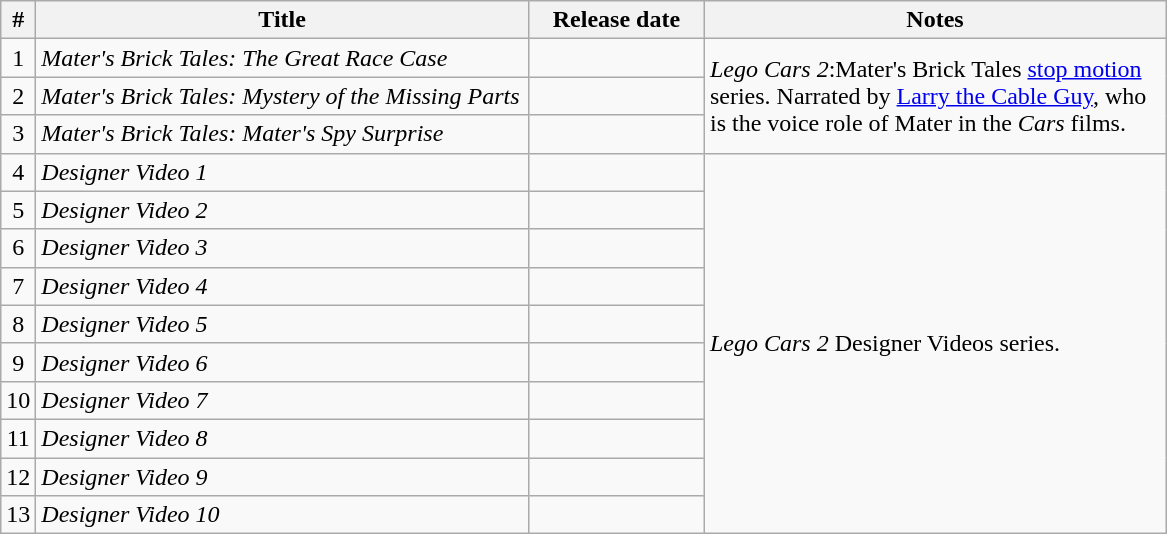<table class="wikitable sortable">
<tr>
<th width=10>#</th>
<th width=321>Title</th>
<th width=110>Release date</th>
<th width=300>Notes</th>
</tr>
<tr>
<td align="center">1</td>
<td><em>Mater's Brick Tales: The Great Race Case</em></td>
<td align="right"></td>
<td rowspan="3"><em>Lego Cars 2</em>:Mater's Brick Tales <a href='#'>stop motion</a> series. Narrated by <a href='#'>Larry the Cable Guy</a>, who is the voice role of Mater in the <em>Cars</em> films.</td>
</tr>
<tr>
<td align="center">2</td>
<td><em>Mater's Brick Tales: Mystery of the Missing Parts</em></td>
<td align="right"></td>
</tr>
<tr>
<td align="center">3</td>
<td><em>Mater's Brick Tales: Mater's Spy Surprise</em></td>
<td align="right"></td>
</tr>
<tr>
<td align="center">4</td>
<td><em>Designer Video 1</em></td>
<td align="right"></td>
<td rowspan="10"><em>Lego Cars 2</em> Designer Videos series.</td>
</tr>
<tr>
<td align="center">5</td>
<td><em>Designer Video 2</em></td>
<td align="right"></td>
</tr>
<tr>
<td align="center">6</td>
<td><em>Designer Video 3</em></td>
<td align="right"></td>
</tr>
<tr>
<td align="center">7</td>
<td><em>Designer Video 4</em></td>
<td align="right"></td>
</tr>
<tr>
<td align="center">8</td>
<td><em>Designer Video 5</em></td>
<td align="right"></td>
</tr>
<tr>
<td align="center">9</td>
<td><em>Designer Video 6</em></td>
<td align="right"></td>
</tr>
<tr>
<td align="center">10</td>
<td><em>Designer Video 7</em></td>
<td align="right"></td>
</tr>
<tr>
<td align="center">11</td>
<td><em>Designer Video 8</em></td>
<td align="right"></td>
</tr>
<tr>
<td align="center">12</td>
<td><em>Designer Video 9</em></td>
<td align="right"></td>
</tr>
<tr>
<td align="center">13</td>
<td><em>Designer Video 10</em></td>
<td align="right"></td>
</tr>
</table>
